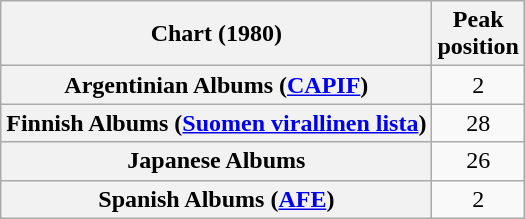<table class="wikitable sortable plainrowheaders">
<tr>
<th>Chart (1980)</th>
<th>Peak<br>position</th>
</tr>
<tr>
<th scope="row">Argentinian Albums (<a href='#'>CAPIF</a>)</th>
<td style="text-align:center;">2</td>
</tr>
<tr>
<th scope="row">Finnish Albums (<a href='#'>Suomen virallinen lista</a>)</th>
<td style="text-align:center;">28</td>
</tr>
<tr>
<th scope="row">Japanese Albums</th>
<td style="text-align:center;">26</td>
</tr>
<tr>
<th scope="row">Spanish Albums (<a href='#'>AFE</a>)</th>
<td style="text-align:center;">2</td>
</tr>
</table>
